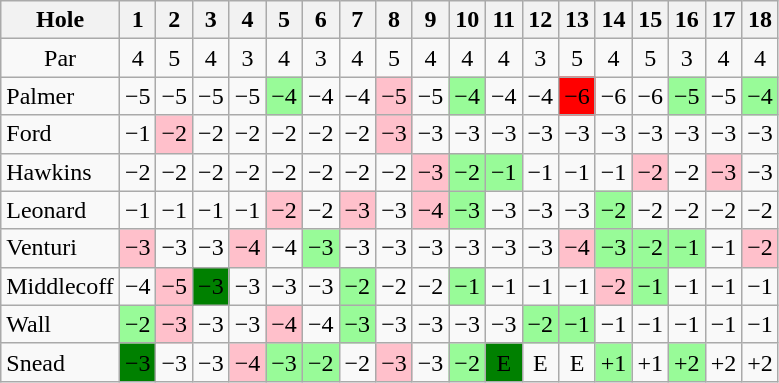<table class="wikitable" style="text-align:center">
<tr>
<th>Hole</th>
<th>1</th>
<th>2</th>
<th>3</th>
<th>4</th>
<th>5</th>
<th>6</th>
<th>7</th>
<th>8</th>
<th>9</th>
<th>10</th>
<th>11</th>
<th>12</th>
<th>13</th>
<th>14</th>
<th>15</th>
<th>16</th>
<th>17</th>
<th>18</th>
</tr>
<tr>
<td>Par</td>
<td>4</td>
<td>5</td>
<td>4</td>
<td>3</td>
<td>4</td>
<td>3</td>
<td>4</td>
<td>5</td>
<td>4</td>
<td>4</td>
<td>4</td>
<td>3</td>
<td>5</td>
<td>4</td>
<td>5</td>
<td>3</td>
<td>4</td>
<td>4</td>
</tr>
<tr>
<td align=left> Palmer</td>
<td>−5</td>
<td>−5</td>
<td>−5</td>
<td>−5</td>
<td style="background: PaleGreen;">−4</td>
<td>−4</td>
<td>−4</td>
<td style="background: Pink;">−5</td>
<td>−5</td>
<td style="background: PaleGreen;">−4</td>
<td>−4</td>
<td>−4</td>
<td style="background: Red;">−6</td>
<td>−6</td>
<td>−6</td>
<td style="background: PaleGreen;">−5</td>
<td>−5</td>
<td style="background: PaleGreen;">−4</td>
</tr>
<tr>
<td align=left> Ford</td>
<td>−1</td>
<td style="background: Pink;">−2</td>
<td>−2</td>
<td>−2</td>
<td>−2</td>
<td>−2</td>
<td>−2</td>
<td style="background: Pink;">−3</td>
<td>−3</td>
<td>−3</td>
<td>−3</td>
<td>−3</td>
<td>−3</td>
<td>−3</td>
<td>−3</td>
<td>−3</td>
<td>−3</td>
<td>−3</td>
</tr>
<tr>
<td align=left> Hawkins</td>
<td>−2</td>
<td>−2</td>
<td>−2</td>
<td>−2</td>
<td>−2</td>
<td>−2</td>
<td>−2</td>
<td>−2</td>
<td style="background: Pink;">−3</td>
<td style="background: PaleGreen;">−2</td>
<td style="background: PaleGreen;">−1</td>
<td>−1</td>
<td>−1</td>
<td>−1</td>
<td style="background: Pink;">−2</td>
<td>−2</td>
<td style="background: Pink;">−3</td>
<td>−3</td>
</tr>
<tr>
<td align=left> Leonard</td>
<td>−1</td>
<td>−1</td>
<td>−1</td>
<td>−1</td>
<td style="background: Pink;">−2</td>
<td>−2</td>
<td style="background: Pink;">−3</td>
<td>−3</td>
<td style="background: Pink;">−4</td>
<td style="background: PaleGreen;">−3</td>
<td>−3</td>
<td>−3</td>
<td>−3</td>
<td style="background: PaleGreen;">−2</td>
<td>−2</td>
<td>−2</td>
<td>−2</td>
<td>−2</td>
</tr>
<tr>
<td align=left> Venturi</td>
<td style="background: Pink;">−3</td>
<td>−3</td>
<td>−3</td>
<td style="background: Pink;">−4</td>
<td>−4</td>
<td style="background: PaleGreen;">−3</td>
<td>−3</td>
<td>−3</td>
<td>−3</td>
<td>−3</td>
<td>−3</td>
<td>−3</td>
<td style="background: Pink;">−4</td>
<td style="background: PaleGreen;">−3</td>
<td style="background: PaleGreen;">−2</td>
<td style="background: PaleGreen;">−1</td>
<td>−1</td>
<td style="background: Pink;">−2</td>
</tr>
<tr>
<td align=left> Middlecoff</td>
<td>−4</td>
<td style="background: Pink;">−5</td>
<td style="background: Green;">−3</td>
<td>−3</td>
<td>−3</td>
<td>−3</td>
<td style="background: PaleGreen;">−2</td>
<td>−2</td>
<td>−2</td>
<td style="background: PaleGreen;">−1</td>
<td>−1</td>
<td>−1</td>
<td>−1</td>
<td style="background: Pink;">−2</td>
<td style="background: PaleGreen;">−1</td>
<td>−1</td>
<td>−1</td>
<td>−1</td>
</tr>
<tr>
<td align=left> Wall</td>
<td style="background: PaleGreen;">−2</td>
<td style="background: Pink;">−3</td>
<td>−3</td>
<td>−3</td>
<td style="background: Pink;">−4</td>
<td>−4</td>
<td style="background: PaleGreen;">−3</td>
<td>−3</td>
<td>−3</td>
<td>−3</td>
<td>−3</td>
<td style="background: PaleGreen;">−2</td>
<td style="background: PaleGreen;">−1</td>
<td>−1</td>
<td>−1</td>
<td>−1</td>
<td>−1</td>
<td>−1</td>
</tr>
<tr>
<td align=left> Snead</td>
<td style="background: Green;">−3</td>
<td>−3</td>
<td>−3</td>
<td style="background: Pink;">−4</td>
<td style="background: PaleGreen;">−3</td>
<td style="background: PaleGreen;">−2</td>
<td>−2</td>
<td style="background: Pink;">−3</td>
<td>−3</td>
<td style="background: PaleGreen;">−2</td>
<td style="background: Green;">E</td>
<td>E</td>
<td>E</td>
<td style="background: PaleGreen;">+1</td>
<td>+1</td>
<td style="background: PaleGreen;">+2</td>
<td>+2</td>
<td>+2</td>
</tr>
</table>
